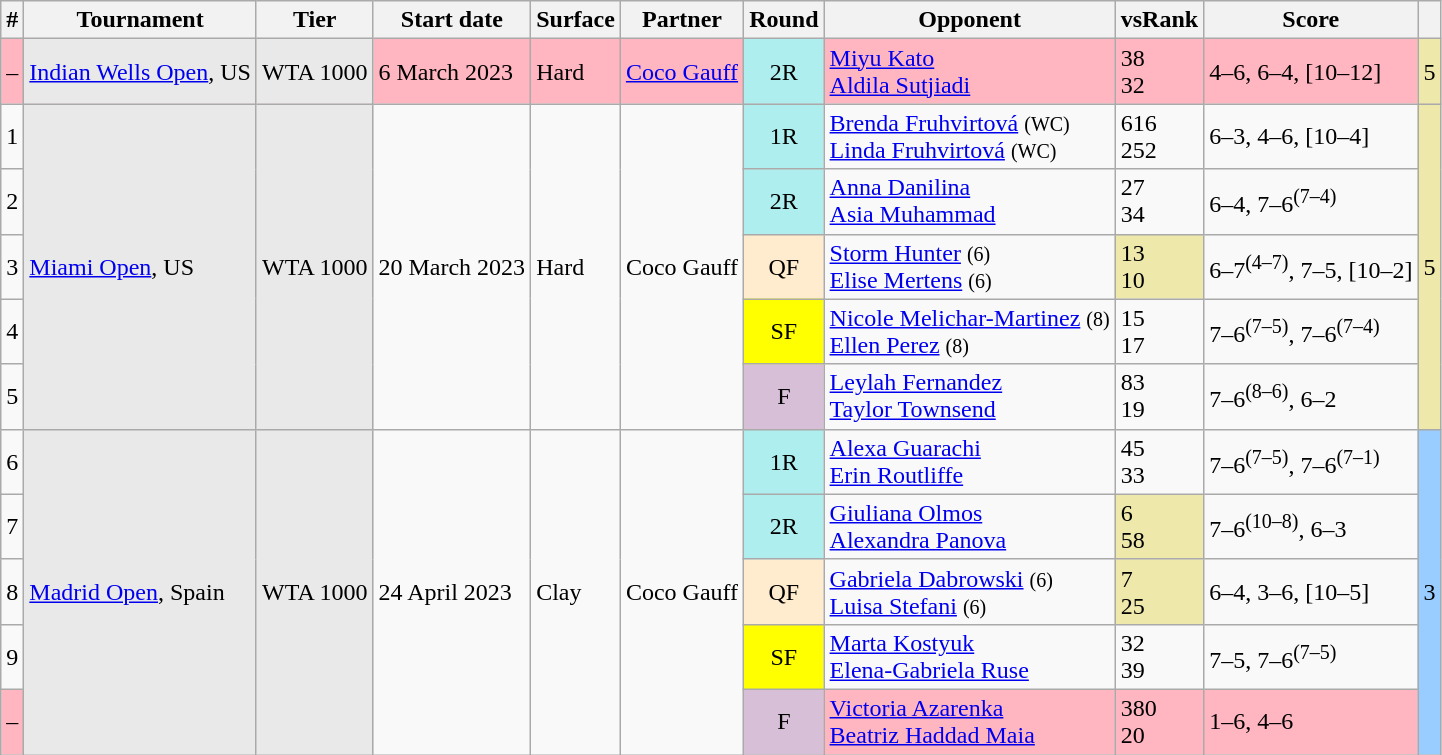<table class="wikitable sortable">
<tr>
<th scope="col">#</th>
<th scope="col">Tournament</th>
<th scope="col">Tier</th>
<th scope="col">Start date</th>
<th scope="col">Surface</th>
<th scope="col">Partner</th>
<th scope="col">Round</th>
<th scope="col">Opponent</th>
<th scope="col">vsRank</th>
<th class="unsortable" scope="col">Score</th>
<th></th>
</tr>
<tr bgcolor="lightpink">
<td align="center">–</td>
<td bgcolor="#e9e9e9"><a href='#'>Indian Wells Open</a>, US</td>
<td bgcolor="#e9e9e9">WTA 1000</td>
<td>6 March 2023</td>
<td>Hard</td>
<td> <a href='#'>Coco Gauff</a></td>
<td bgcolor=afeeee align="center">2R</td>
<td> <a href='#'>Miyu Kato</a><br> <a href='#'>Aldila Sutjiadi</a></td>
<td bgcolor="lightpink" bgcolor=F4F4F4>38<br> 32</td>
<td>4–6, 6–4, [10–12]</td>
<td bgcolor=EEE8AA>5</td>
</tr>
<tr>
<td align="center">1</td>
<td rowspan=5 bgcolor="#e9e9e9"><a href='#'>Miami Open</a>, US</td>
<td rowspan=5 bgcolor="#e9e9e9">WTA 1000</td>
<td rowspan=5>20 March 2023</td>
<td rowspan=5>Hard</td>
<td rowspan=5> Coco Gauff</td>
<td bgcolor=afeeee align="center">1R</td>
<td> <a href='#'>Brenda Fruhvirtová</a> <small>(WC)</small><br> <a href='#'>Linda Fruhvirtová</a> <small>(WC)</small></td>
<td>616<br> 252</td>
<td>6–3, 4–6, [10–4]</td>
<td rowspan=5 bgcolor=EEE8AA>5</td>
</tr>
<tr>
<td align="center">2</td>
<td bgcolor=afeeee align="center">2R</td>
<td> <a href='#'>Anna Danilina</a><br> <a href='#'>Asia Muhammad</a></td>
<td>27<br> 34</td>
<td>6–4, 7–6<sup>(7–4)</sup></td>
</tr>
<tr>
<td align="center">3</td>
<td bgcolor=ffebcd align="center">QF</td>
<td> <a href='#'>Storm Hunter</a> <small>(6)</small><br> <a href='#'>Elise Mertens</a> <small>(6)</small></td>
<td align="left" bgcolor=EEE8AA>13<br> 10</td>
<td>6–7<sup>(4–7)</sup>, 7–5, [10–2]</td>
</tr>
<tr>
<td align="center">4</td>
<td bgcolor=yellow align="center">SF</td>
<td> <a href='#'>Nicole Melichar-Martinez</a> <small>(8)</small><br> <a href='#'>Ellen Perez</a> <small>(8)</small></td>
<td>15<br> 17</td>
<td>7–6<sup>(7–5)</sup>, 7–6<sup>(7–4)</sup></td>
</tr>
<tr>
<td align="center">5</td>
<td bgcolor=thistle align="center">F</td>
<td> <a href='#'>Leylah Fernandez</a><br> <a href='#'>Taylor Townsend</a></td>
<td>83<br> 19</td>
<td>7–6<sup>(8–6)</sup>, 6–2</td>
</tr>
<tr>
<td align="center">6</td>
<td rowspan=5 bgcolor="#e9e9e9"><a href='#'>Madrid Open</a>, Spain</td>
<td rowspan=5 bgcolor="#e9e9e9">WTA 1000</td>
<td rowspan=5>24 April 2023</td>
<td rowspan=5>Clay</td>
<td rowspan=5> Coco Gauff</td>
<td bgcolor=afeeee align="center">1R</td>
<td> <a href='#'>Alexa Guarachi</a><br> <a href='#'>Erin Routliffe</a></td>
<td>45<br> 33</td>
<td>7–6<sup>(7–5)</sup>, 7–6<sup>(7–1)</sup></td>
<td rowspan=5 bgcolor=99ccff>3</td>
</tr>
<tr>
<td align="center">7</td>
<td bgcolor=afeeee align="center">2R</td>
<td> <a href='#'>Giuliana Olmos</a><br> <a href='#'>Alexandra Panova</a></td>
<td align="left" bgcolor=EEE8AA>6<br> 58</td>
<td>7–6<sup>(10–8)</sup>, 6–3</td>
</tr>
<tr>
<td align="center">8</td>
<td bgcolor=ffebcd align="center">QF</td>
<td> <a href='#'>Gabriela Dabrowski</a> <small>(6)</small><br> <a href='#'>Luisa Stefani</a> <small>(6)</small></td>
<td align="left" bgcolor=EEE8AA>7<br> 25</td>
<td>6–4, 3–6, [10–5]</td>
</tr>
<tr>
<td align="center">9</td>
<td bgcolor=yellow align="center">SF</td>
<td> <a href='#'>Marta Kostyuk</a><br> <a href='#'>Elena-Gabriela Ruse</a></td>
<td>32<br> 39</td>
<td>7–5, 7–6<sup>(7–5)</sup></td>
</tr>
<tr>
<td bgcolor="lightpink" align=center>–</td>
<td bgcolor=thistle align="center">F</td>
<td bgcolor="lightpink"> <a href='#'>Victoria Azarenka</a><br> <a href='#'>Beatriz Haddad Maia</a></td>
<td bgcolor="lightpink" bgcolor=F4F4F4>380<br> 20</td>
<td bgcolor="lightpink">1–6, 4–6</td>
</tr>
</table>
